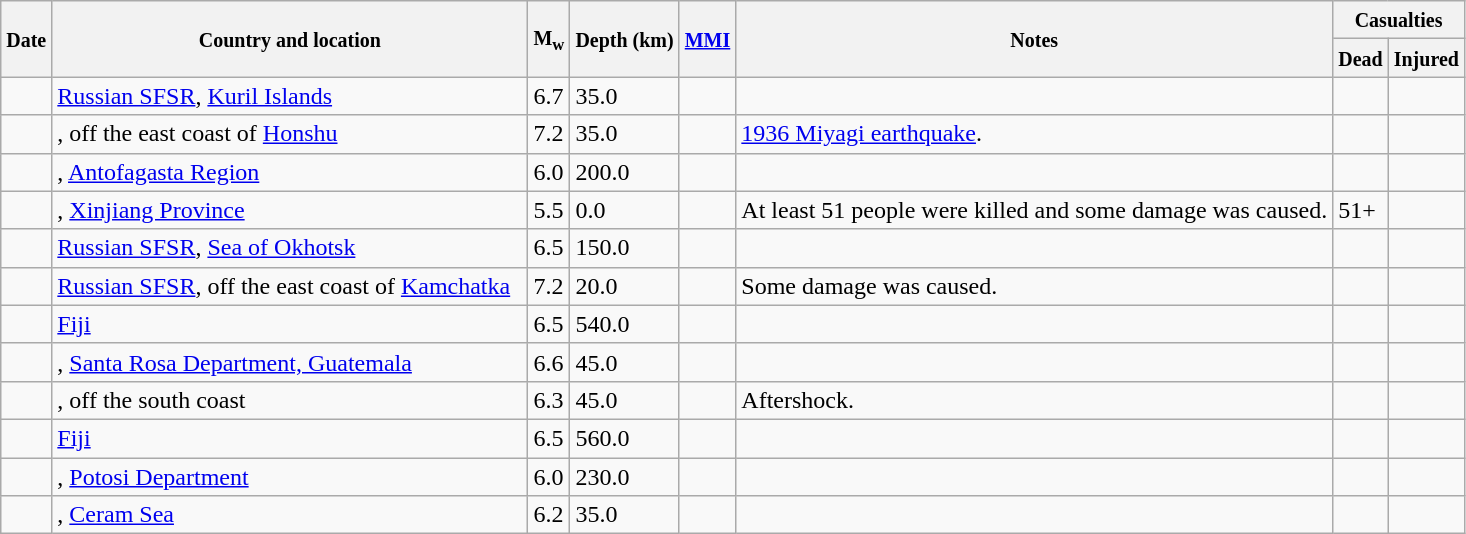<table class="wikitable sortable sort-under" style="border:1px black; margin-left:1em;">
<tr>
<th rowspan="2"><small>Date</small></th>
<th rowspan="2" style="width: 310px"><small>Country and location</small></th>
<th rowspan="2"><small>M<sub>w</sub></small></th>
<th rowspan="2"><small>Depth (km)</small></th>
<th rowspan="2"><small><a href='#'>MMI</a></small></th>
<th rowspan="2" class="unsortable"><small>Notes</small></th>
<th colspan="2"><small>Casualties</small></th>
</tr>
<tr>
<th><small>Dead</small></th>
<th><small>Injured</small></th>
</tr>
<tr>
<td></td>
<td> <a href='#'>Russian SFSR</a>, <a href='#'>Kuril Islands</a></td>
<td>6.7</td>
<td>35.0</td>
<td></td>
<td></td>
<td></td>
<td></td>
</tr>
<tr>
<td></td>
<td>, off the east coast of <a href='#'>Honshu</a></td>
<td>7.2</td>
<td>35.0</td>
<td></td>
<td><a href='#'>1936 Miyagi earthquake</a>.</td>
<td></td>
<td></td>
</tr>
<tr>
<td></td>
<td>, <a href='#'>Antofagasta Region</a></td>
<td>6.0</td>
<td>200.0</td>
<td></td>
<td></td>
<td></td>
<td></td>
</tr>
<tr>
<td></td>
<td>, <a href='#'>Xinjiang Province</a></td>
<td>5.5</td>
<td>0.0</td>
<td></td>
<td>At least 51 people were killed and some damage was caused.</td>
<td>51+</td>
<td></td>
</tr>
<tr>
<td></td>
<td> <a href='#'>Russian SFSR</a>, <a href='#'>Sea of Okhotsk</a></td>
<td>6.5</td>
<td>150.0</td>
<td></td>
<td></td>
<td></td>
<td></td>
</tr>
<tr>
<td></td>
<td> <a href='#'>Russian SFSR</a>, off the east coast of <a href='#'>Kamchatka</a></td>
<td>7.2</td>
<td>20.0</td>
<td></td>
<td>Some damage was caused.</td>
<td></td>
<td></td>
</tr>
<tr>
<td></td>
<td> <a href='#'>Fiji</a></td>
<td>6.5</td>
<td>540.0</td>
<td></td>
<td></td>
<td></td>
<td></td>
</tr>
<tr>
<td></td>
<td>, <a href='#'>Santa Rosa Department, Guatemala</a></td>
<td>6.6</td>
<td>45.0</td>
<td></td>
<td></td>
<td></td>
<td></td>
</tr>
<tr>
<td></td>
<td>, off the south coast</td>
<td>6.3</td>
<td>45.0</td>
<td></td>
<td>Aftershock.</td>
<td></td>
<td></td>
</tr>
<tr>
<td></td>
<td> <a href='#'>Fiji</a></td>
<td>6.5</td>
<td>560.0</td>
<td></td>
<td></td>
<td></td>
<td></td>
</tr>
<tr>
<td></td>
<td>, <a href='#'>Potosi Department</a></td>
<td>6.0</td>
<td>230.0</td>
<td></td>
<td></td>
<td></td>
<td></td>
</tr>
<tr>
<td></td>
<td>, <a href='#'>Ceram Sea</a></td>
<td>6.2</td>
<td>35.0</td>
<td></td>
<td></td>
<td></td>
<td></td>
</tr>
</table>
